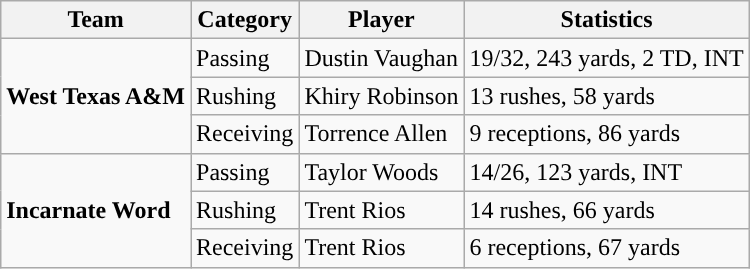<table class="wikitable" style="float: left;">
<tr>
<th>Team</th>
<th>Category</th>
<th>Player</th>
<th>Statistics</th>
</tr>
<tr>
<td rowspan=3><strong>West Texas A&M</strong></td>
<td>Passing</td>
<td>Dustin Vaughan</td>
<td>19/32, 243 yards, 2 TD, INT</td>
</tr>
<tr>
<td>Rushing</td>
<td>Khiry Robinson</td>
<td>13 rushes, 58 yards</td>
</tr>
<tr>
<td>Receiving</td>
<td>Torrence Allen</td>
<td>9 receptions, 86 yards</td>
</tr>
<tr>
<td rowspan=3><strong>Incarnate Word</strong></td>
<td>Passing</td>
<td>Taylor Woods</td>
<td>14/26, 123 yards, INT</td>
</tr>
<tr>
<td>Rushing</td>
<td>Trent Rios</td>
<td>14 rushes, 66 yards</td>
</tr>
<tr>
<td>Receiving</td>
<td>Trent Rios</td>
<td>6 receptions, 67 yards</td>
</tr>
</table>
